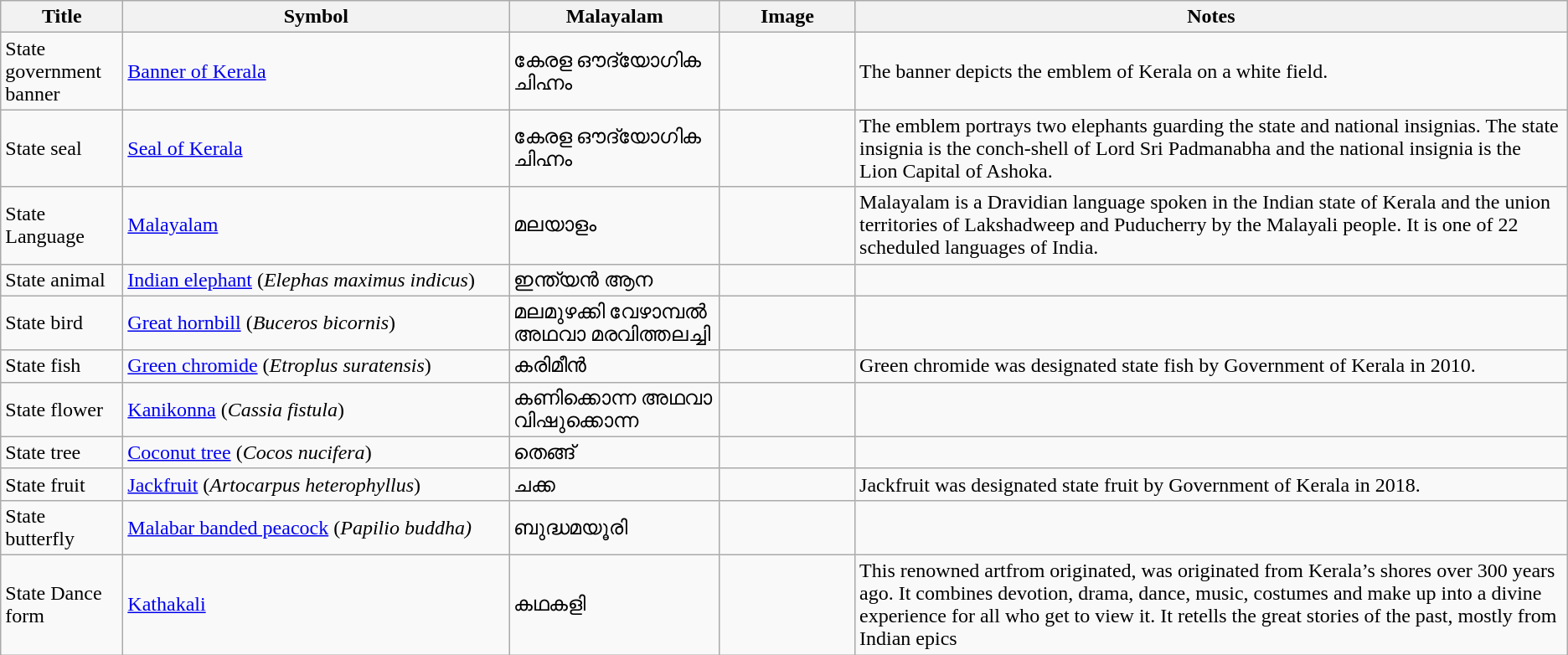<table class="wikitable">
<tr>
<th width=90>Title</th>
<th style="width:300px;">Symbol</th>
<th>Malayalam</th>
<th width=100>Image</th>
<th>Notes</th>
</tr>
<tr>
<td>State government banner</td>
<td><a href='#'>Banner of Kerala</a></td>
<td>കേരള ഔദ്യോഗിക ചിഹ്നം</td>
<td></td>
<td>The banner depicts the emblem of Kerala on a white field.</td>
</tr>
<tr>
<td>State seal</td>
<td><a href='#'>Seal of Kerala</a></td>
<td>കേരള ഔദ്യോഗിക ചിഹ്നം</td>
<td></td>
<td>The emblem portrays two elephants guarding the state and national insignias. The state insignia is the conch-shell of Lord Sri Padmanabha and the national insignia is the Lion Capital of Ashoka.</td>
</tr>
<tr>
<td>State Language</td>
<td><a href='#'>Malayalam</a></td>
<td>മലയാളം</td>
<td></td>
<td>Malayalam is a Dravidian language spoken in the Indian state of Kerala and the union territories of Lakshadweep and Puducherry by the Malayali people. It is one of 22 scheduled languages of India.</td>
</tr>
<tr>
<td>State animal</td>
<td><a href='#'>Indian elephant</a> (<em>Elephas maximus  indicus</em>)</td>
<td>ഇന്ത്യൻ ആന</td>
<td style="text-align:center;"></td>
<td></td>
</tr>
<tr>
<td>State bird</td>
<td><a href='#'>Great hornbill</a> (<em>Buceros bicornis</em>)</td>
<td>മലമുഴക്കി വേഴാമ്പൽ അഥവാ മരവിത്തലച്ചി</td>
<td align=center></td>
<td></td>
</tr>
<tr>
<td>State fish</td>
<td><a href='#'>Green chromide</a> (<em>Etroplus suratensis</em>)</td>
<td>കരിമീന്‍</td>
<td align=center></td>
<td>Green chromide was designated state fish by Government of Kerala in 2010.</td>
</tr>
<tr>
<td>State flower</td>
<td><a href='#'>Kanikonna</a> (<em>Cassia fistula</em>)</td>
<td>കണിക്കൊന്ന അഥവാ വിഷുക്കൊന്ന</td>
<td align=center></td>
<td></td>
</tr>
<tr>
<td>State tree</td>
<td><a href='#'>Coconut tree</a> (<em>Cocos nucifera</em>)</td>
<td>തെങ്ങ്</td>
<td align=center></td>
<td></td>
</tr>
<tr>
<td>State fruit</td>
<td><a href='#'>Jackfruit</a> (<em>Artocarpus heterophyllus</em>)</td>
<td>ചക്ക</td>
<td align=center></td>
<td>Jackfruit was designated state fruit by Government of Kerala in 2018.</td>
</tr>
<tr>
<td>State butterfly</td>
<td><a href='#'>Malabar banded peacock</a> (<em>Papilio buddha)</em> </td>
<td>ബുദ്ധമയൂരി</td>
<td align=center></td>
<td></td>
</tr>
<tr>
<td>State Dance form</td>
<td><a href='#'>Kathakali</a></td>
<td>കഥകളി</td>
<td></td>
<td>This renowned artfrom originated, was originated from Kerala’s shores over 300 years ago. It combines devotion, drama, dance, music, costumes and make up into a divine experience for all who get to view it. It retells the great stories of the past, mostly from Indian epics</td>
</tr>
</table>
